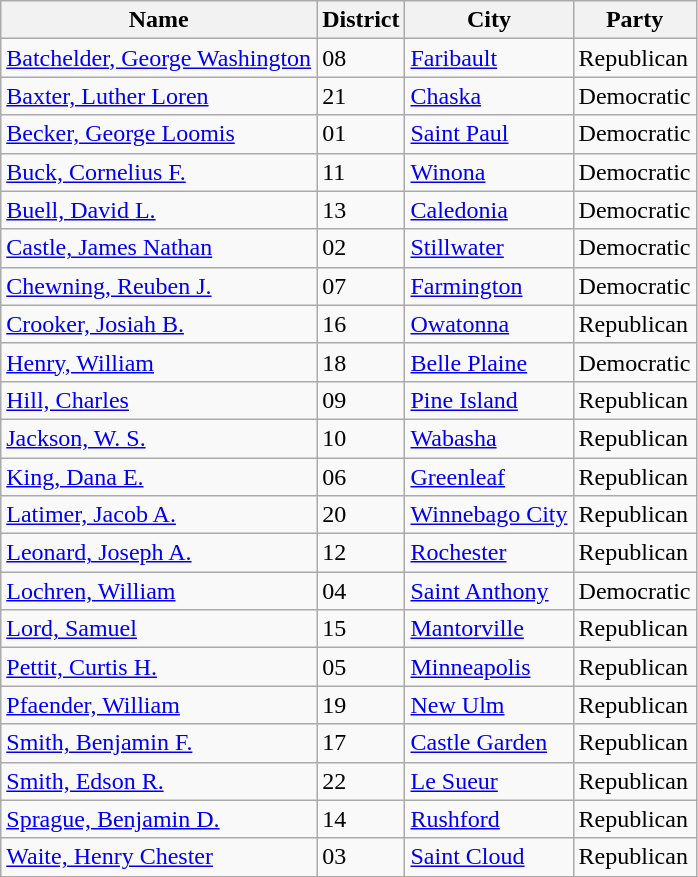<table class="wikitable sortable">
<tr>
<th>Name</th>
<th>District</th>
<th>City</th>
<th>Party</th>
</tr>
<tr>
<td><a href='#'>Batchelder, George Washington</a></td>
<td>08</td>
<td><a href='#'>Faribault</a></td>
<td>Republican</td>
</tr>
<tr>
<td><a href='#'>Baxter, Luther Loren</a></td>
<td>21</td>
<td><a href='#'>Chaska</a></td>
<td>Democratic</td>
</tr>
<tr>
<td><a href='#'>Becker, George Loomis</a></td>
<td>01</td>
<td><a href='#'>Saint Paul</a></td>
<td>Democratic</td>
</tr>
<tr>
<td><a href='#'>Buck, Cornelius F.</a></td>
<td>11</td>
<td><a href='#'>Winona</a></td>
<td>Democratic</td>
</tr>
<tr>
<td><a href='#'>Buell, David L.</a></td>
<td>13</td>
<td><a href='#'>Caledonia</a></td>
<td>Democratic</td>
</tr>
<tr>
<td><a href='#'>Castle, James Nathan</a></td>
<td>02</td>
<td><a href='#'>Stillwater</a></td>
<td>Democratic</td>
</tr>
<tr>
<td><a href='#'>Chewning, Reuben J.</a></td>
<td>07</td>
<td><a href='#'>Farmington</a></td>
<td>Democratic</td>
</tr>
<tr>
<td><a href='#'>Crooker, Josiah B.</a></td>
<td>16</td>
<td><a href='#'>Owatonna</a></td>
<td>Republican</td>
</tr>
<tr>
<td><a href='#'>Henry, William</a></td>
<td>18</td>
<td><a href='#'>Belle Plaine</a></td>
<td>Democratic</td>
</tr>
<tr>
<td><a href='#'>Hill, Charles</a></td>
<td>09</td>
<td><a href='#'>Pine Island</a></td>
<td>Republican</td>
</tr>
<tr>
<td><a href='#'>Jackson, W. S.</a></td>
<td>10</td>
<td><a href='#'>Wabasha</a></td>
<td>Republican</td>
</tr>
<tr>
<td><a href='#'>King, Dana E.</a></td>
<td>06</td>
<td><a href='#'>Greenleaf</a></td>
<td>Republican</td>
</tr>
<tr>
<td><a href='#'>Latimer, Jacob A.</a></td>
<td>20</td>
<td><a href='#'>Winnebago City</a></td>
<td>Republican</td>
</tr>
<tr>
<td><a href='#'>Leonard, Joseph A.</a></td>
<td>12</td>
<td><a href='#'>Rochester</a></td>
<td>Republican</td>
</tr>
<tr>
<td><a href='#'>Lochren, William</a></td>
<td>04</td>
<td><a href='#'>Saint Anthony</a></td>
<td>Democratic</td>
</tr>
<tr>
<td><a href='#'>Lord, Samuel</a></td>
<td>15</td>
<td><a href='#'>Mantorville</a></td>
<td>Republican</td>
</tr>
<tr>
<td><a href='#'>Pettit, Curtis H.</a></td>
<td>05</td>
<td><a href='#'>Minneapolis</a></td>
<td>Republican</td>
</tr>
<tr>
<td><a href='#'>Pfaender, William</a></td>
<td>19</td>
<td><a href='#'>New Ulm</a></td>
<td>Republican</td>
</tr>
<tr>
<td><a href='#'>Smith, Benjamin F.</a></td>
<td>17</td>
<td><a href='#'>Castle Garden</a></td>
<td>Republican</td>
</tr>
<tr>
<td><a href='#'>Smith, Edson R.</a></td>
<td>22</td>
<td><a href='#'>Le Sueur</a></td>
<td>Republican</td>
</tr>
<tr>
<td><a href='#'>Sprague, Benjamin D.</a></td>
<td>14</td>
<td><a href='#'>Rushford</a></td>
<td>Republican</td>
</tr>
<tr>
<td><a href='#'>Waite, Henry Chester</a></td>
<td>03</td>
<td><a href='#'>Saint Cloud</a></td>
<td>Republican</td>
</tr>
</table>
